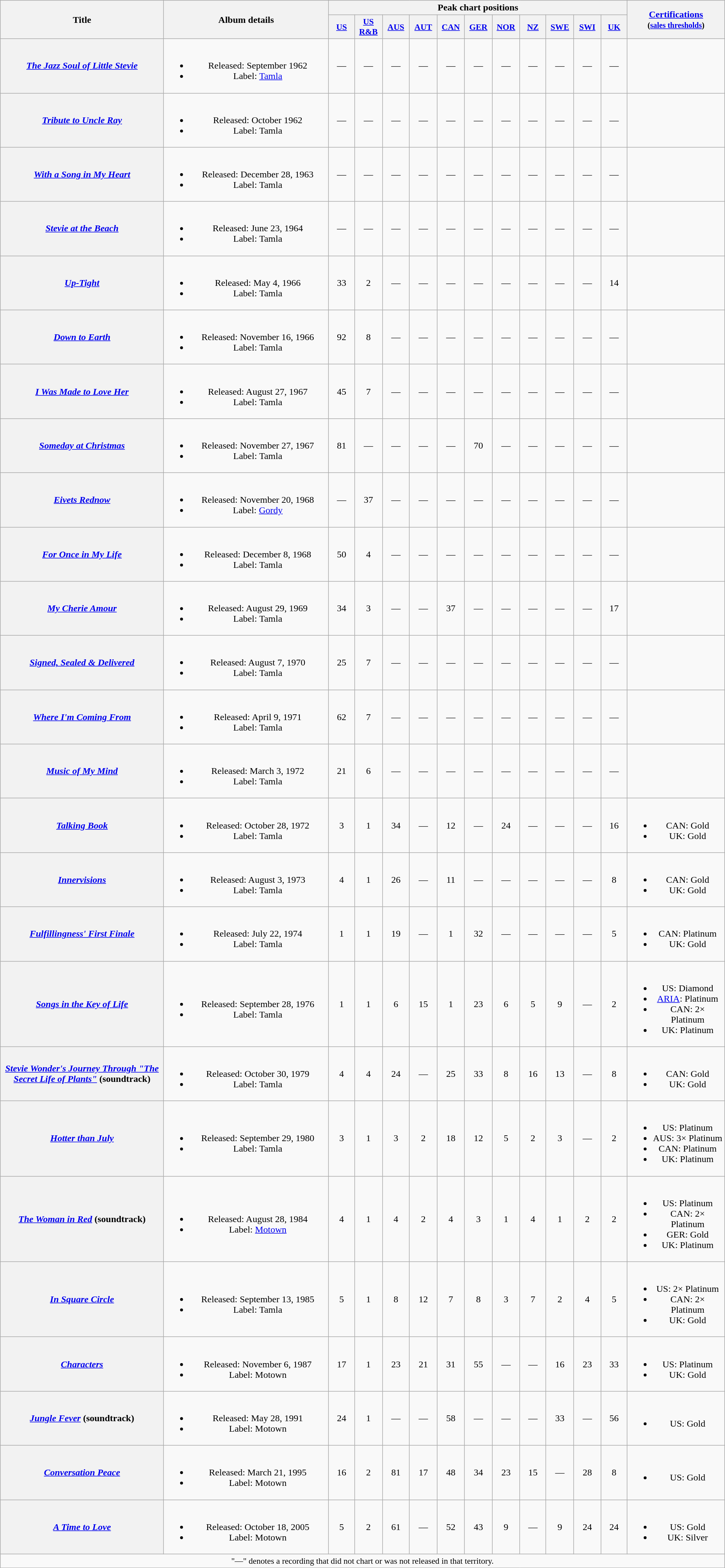<table class="wikitable plainrowheaders" style="text-align:center;">
<tr>
<th scope="col" rowspan="2" style="width:20em;">Title</th>
<th scope="col" rowspan="2" style="width:20em;">Album details</th>
<th colspan="11" scope="col">Peak chart positions</th>
<th rowspan="2" style="width:11em;"><a href='#'>Certifications</a><br><small>(<a href='#'>sales thresholds</a>)</small></th>
</tr>
<tr>
<th scope="col" style="width:3em;font-size:90%;"><a href='#'>US</a><br></th>
<th scope="col" style="width:3em;font-size:90%;"><a href='#'>US<br>R&B</a><br></th>
<th scope="col" style="width:3em;font-size:90%;"><a href='#'>AUS</a><br></th>
<th scope="col" style="width:3em;font-size:90%;"><a href='#'>AUT</a><br></th>
<th scope="col" style="width:3em;font-size:90%;"><a href='#'>CAN</a><br></th>
<th scope="col" style="width:3em;font-size:90%;"><a href='#'>GER</a><br></th>
<th scope="col" style="width:3em;font-size:90%;"><a href='#'>NOR</a><br></th>
<th scope="col" style="width:3em;font-size:90%;"><a href='#'>NZ</a><br></th>
<th scope="col" style="width:3em;font-size:90%;"><a href='#'>SWE</a><br></th>
<th scope="col" style="width:3em;font-size:90%;"><a href='#'>SWI</a><br></th>
<th scope="col" style="width:3em;font-size:90%;"><a href='#'>UK</a><br></th>
</tr>
<tr>
<th scope="row"><em><a href='#'>The Jazz Soul of Little Stevie</a></em></th>
<td><br><ul><li>Released: September 1962</li><li>Label: <a href='#'>Tamla</a></li></ul></td>
<td>—</td>
<td>—</td>
<td>—</td>
<td>—</td>
<td>—</td>
<td>—</td>
<td>—</td>
<td>—</td>
<td>—</td>
<td>—</td>
<td>—</td>
<td></td>
</tr>
<tr>
<th scope="row"><em><a href='#'>Tribute to Uncle Ray</a></em></th>
<td><br><ul><li>Released: October 1962</li><li>Label: Tamla</li></ul></td>
<td>—</td>
<td>—</td>
<td>—</td>
<td>—</td>
<td>—</td>
<td>—</td>
<td>—</td>
<td>—</td>
<td>—</td>
<td>—</td>
<td>—</td>
<td></td>
</tr>
<tr>
<th scope="row"><em><a href='#'>With a Song in My Heart</a></em></th>
<td><br><ul><li>Released: December 28, 1963</li><li>Label: Tamla</li></ul></td>
<td>—</td>
<td>—</td>
<td>—</td>
<td>—</td>
<td>—</td>
<td>—</td>
<td>—</td>
<td>—</td>
<td>—</td>
<td>—</td>
<td>—</td>
<td></td>
</tr>
<tr>
<th scope="row"><em><a href='#'>Stevie at the Beach</a></em></th>
<td><br><ul><li>Released: June 23, 1964</li><li>Label: Tamla</li></ul></td>
<td>—</td>
<td>—</td>
<td>—</td>
<td>—</td>
<td>—</td>
<td>—</td>
<td>—</td>
<td>—</td>
<td>—</td>
<td>—</td>
<td>—</td>
<td></td>
</tr>
<tr>
<th scope="row"><em><a href='#'>Up-Tight</a></em></th>
<td><br><ul><li>Released: May 4, 1966</li><li>Label: Tamla</li></ul></td>
<td>33</td>
<td>2</td>
<td>—</td>
<td>—</td>
<td>—</td>
<td>—</td>
<td>—</td>
<td>—</td>
<td>—</td>
<td>—</td>
<td>14</td>
<td></td>
</tr>
<tr>
<th scope="row"><em><a href='#'>Down to Earth</a></em></th>
<td><br><ul><li>Released: November 16, 1966</li><li>Label: Tamla</li></ul></td>
<td>92</td>
<td>8</td>
<td>—</td>
<td>—</td>
<td>—</td>
<td>—</td>
<td>—</td>
<td>—</td>
<td>—</td>
<td>—</td>
<td>—</td>
<td></td>
</tr>
<tr>
<th scope="row"><em><a href='#'>I Was Made to Love Her</a></em></th>
<td><br><ul><li>Released: August 27, 1967</li><li>Label: Tamla</li></ul></td>
<td>45</td>
<td>7</td>
<td>—</td>
<td>—</td>
<td>—</td>
<td>—</td>
<td>—</td>
<td>—</td>
<td>—</td>
<td>—</td>
<td>—</td>
<td></td>
</tr>
<tr>
<th scope="row"><em><a href='#'>Someday at Christmas</a></em></th>
<td><br><ul><li>Released: November 27, 1967</li><li>Label: Tamla</li></ul></td>
<td>81</td>
<td>—</td>
<td>—</td>
<td>—</td>
<td>—</td>
<td>70</td>
<td>—</td>
<td>—</td>
<td>—</td>
<td>—</td>
<td>—</td>
<td></td>
</tr>
<tr>
<th scope="row"><em><a href='#'>Eivets Rednow</a></em></th>
<td><br><ul><li>Released: November 20, 1968</li><li>Label: <a href='#'>Gordy</a></li></ul></td>
<td>—</td>
<td>37</td>
<td>—</td>
<td>—</td>
<td>—</td>
<td>—</td>
<td>—</td>
<td>—</td>
<td>—</td>
<td>—</td>
<td>—</td>
<td></td>
</tr>
<tr>
<th scope="row"><em><a href='#'>For Once in My Life</a></em></th>
<td><br><ul><li>Released: December 8, 1968</li><li>Label: Tamla</li></ul></td>
<td>50</td>
<td>4</td>
<td>—</td>
<td>—</td>
<td>—</td>
<td>—</td>
<td>—</td>
<td>—</td>
<td>—</td>
<td>—</td>
<td>—</td>
<td></td>
</tr>
<tr>
<th scope="row"><em><a href='#'>My Cherie Amour</a></em></th>
<td><br><ul><li>Released: August 29, 1969</li><li>Label: Tamla</li></ul></td>
<td>34</td>
<td>3</td>
<td>—</td>
<td>—</td>
<td>37</td>
<td>—</td>
<td>—</td>
<td>—</td>
<td>—</td>
<td>—</td>
<td>17</td>
<td></td>
</tr>
<tr>
<th scope="row"><em><a href='#'>Signed, Sealed & Delivered</a></em></th>
<td><br><ul><li>Released: August 7, 1970</li><li>Label: Tamla</li></ul></td>
<td>25</td>
<td>7</td>
<td>—</td>
<td>—</td>
<td>—</td>
<td>—</td>
<td>—</td>
<td>—</td>
<td>—</td>
<td>—</td>
<td>—</td>
<td></td>
</tr>
<tr>
<th scope="row"><em><a href='#'>Where I'm Coming From</a></em></th>
<td><br><ul><li>Released: April 9, 1971</li><li>Label: Tamla</li></ul></td>
<td>62</td>
<td>7</td>
<td>—</td>
<td>—</td>
<td>—</td>
<td>—</td>
<td>—</td>
<td>—</td>
<td>—</td>
<td>—</td>
<td>—</td>
<td></td>
</tr>
<tr>
<th scope="row"><em><a href='#'>Music of My Mind</a></em></th>
<td><br><ul><li>Released: March 3, 1972</li><li>Label: Tamla</li></ul></td>
<td>21</td>
<td>6</td>
<td>—</td>
<td>—</td>
<td>—</td>
<td>—</td>
<td>—</td>
<td>—</td>
<td>—</td>
<td>—</td>
<td>—</td>
<td></td>
</tr>
<tr>
<th scope="row"><em><a href='#'>Talking Book</a></em></th>
<td><br><ul><li>Released: October 28, 1972</li><li>Label: Tamla</li></ul></td>
<td>3</td>
<td>1</td>
<td>34</td>
<td>—</td>
<td>12</td>
<td>—</td>
<td>24</td>
<td>—</td>
<td>—</td>
<td>—</td>
<td>16</td>
<td><br><ul><li>CAN: Gold</li><li>UK: Gold</li></ul></td>
</tr>
<tr>
<th scope="row"><em><a href='#'>Innervisions</a></em></th>
<td><br><ul><li>Released: August 3, 1973</li><li>Label: Tamla</li></ul></td>
<td>4</td>
<td>1</td>
<td>26</td>
<td>—</td>
<td>11</td>
<td>—</td>
<td>—</td>
<td>—</td>
<td>—</td>
<td>—</td>
<td>8</td>
<td><br><ul><li>CAN: Gold</li><li>UK: Gold</li></ul></td>
</tr>
<tr>
<th scope="row"><em><a href='#'>Fulfillingness' First Finale</a></em></th>
<td><br><ul><li>Released: July 22, 1974</li><li>Label: Tamla</li></ul></td>
<td>1</td>
<td>1</td>
<td>19</td>
<td>—</td>
<td>1</td>
<td>32</td>
<td>—</td>
<td>—</td>
<td>—</td>
<td>—</td>
<td>5</td>
<td><br><ul><li>CAN: Platinum</li><li>UK: Gold</li></ul></td>
</tr>
<tr>
<th scope="row"><em><a href='#'>Songs in the Key of Life</a></em></th>
<td><br><ul><li>Released: September 28, 1976</li><li>Label: Tamla</li></ul></td>
<td>1</td>
<td>1</td>
<td>6</td>
<td>15</td>
<td>1</td>
<td>23</td>
<td>6</td>
<td>5</td>
<td>9</td>
<td>—</td>
<td>2</td>
<td><br><ul><li>US: Diamond</li><li><a href='#'>ARIA</a>: Platinum</li><li>CAN: 2× Platinum</li><li>UK: Platinum</li></ul></td>
</tr>
<tr>
<th scope="row"><em><a href='#'>Stevie Wonder's Journey Through "The Secret Life of Plants"</a></em> (soundtrack)</th>
<td><br><ul><li>Released: October 30, 1979</li><li>Label: Tamla</li></ul></td>
<td>4</td>
<td>4</td>
<td>24</td>
<td>—</td>
<td>25</td>
<td>33</td>
<td>8</td>
<td>16</td>
<td>13</td>
<td>—</td>
<td>8</td>
<td><br><ul><li>CAN: Gold</li><li>UK: Gold</li></ul></td>
</tr>
<tr>
<th scope="row"><em><a href='#'>Hotter than July</a></em></th>
<td><br><ul><li>Released: September 29, 1980</li><li>Label: Tamla</li></ul></td>
<td>3</td>
<td>1</td>
<td>3</td>
<td>2</td>
<td>18</td>
<td>12</td>
<td>5</td>
<td>2</td>
<td>3</td>
<td>—</td>
<td>2</td>
<td><br><ul><li>US: Platinum</li><li>AUS: 3× Platinum</li><li>CAN: Platinum</li><li>UK: Platinum</li></ul></td>
</tr>
<tr>
<th scope="row"><em><a href='#'>The Woman in Red</a></em> (soundtrack)</th>
<td><br><ul><li>Released: August 28, 1984</li><li>Label: <a href='#'>Motown</a></li></ul></td>
<td>4</td>
<td>1</td>
<td>4</td>
<td>2</td>
<td>4</td>
<td>3</td>
<td>1</td>
<td>4</td>
<td>1</td>
<td>2</td>
<td>2</td>
<td><br><ul><li>US: Platinum</li><li>CAN: 2× Platinum</li><li>GER: Gold</li><li>UK: Platinum</li></ul></td>
</tr>
<tr>
<th scope="row"><em><a href='#'>In Square Circle</a></em></th>
<td><br><ul><li>Released: September 13, 1985</li><li>Label: Tamla</li></ul></td>
<td>5</td>
<td>1</td>
<td>8</td>
<td>12</td>
<td>7</td>
<td>8</td>
<td>3</td>
<td>7</td>
<td>2</td>
<td>4</td>
<td>5</td>
<td><br><ul><li>US: 2× Platinum</li><li>CAN: 2× Platinum</li><li>UK: Gold</li></ul></td>
</tr>
<tr>
<th scope="row"><em><a href='#'>Characters</a></em></th>
<td><br><ul><li>Released: November 6, 1987</li><li>Label: Motown</li></ul></td>
<td>17</td>
<td>1</td>
<td>23</td>
<td>21</td>
<td>31</td>
<td>55</td>
<td>—</td>
<td>—</td>
<td>16</td>
<td>23</td>
<td>33</td>
<td><br><ul><li>US: Platinum</li><li>UK: Gold</li></ul></td>
</tr>
<tr>
<th scope="row"><em><a href='#'>Jungle Fever</a></em> (soundtrack)</th>
<td><br><ul><li>Released: May 28, 1991</li><li>Label: Motown</li></ul></td>
<td>24</td>
<td>1</td>
<td>—</td>
<td>—</td>
<td>58</td>
<td>—</td>
<td>—</td>
<td>—</td>
<td>33</td>
<td>—</td>
<td>56</td>
<td><br><ul><li>US: Gold</li></ul></td>
</tr>
<tr>
<th scope="row"><em><a href='#'>Conversation Peace</a></em></th>
<td><br><ul><li>Released: March 21, 1995</li><li>Label: Motown</li></ul></td>
<td>16</td>
<td>2</td>
<td>81</td>
<td>17</td>
<td>48</td>
<td>34</td>
<td>23</td>
<td>15</td>
<td>—</td>
<td>28</td>
<td>8</td>
<td><br><ul><li>US: Gold</li></ul></td>
</tr>
<tr>
<th scope="row"><em><a href='#'>A Time to Love</a></em></th>
<td><br><ul><li>Released: October 18, 2005</li><li>Label: Motown</li></ul></td>
<td>5</td>
<td>2</td>
<td>61</td>
<td>—</td>
<td>52</td>
<td>43</td>
<td>9</td>
<td>—</td>
<td>9</td>
<td>24</td>
<td>24</td>
<td><br><ul><li>US: Gold</li><li>UK: Silver</li></ul></td>
</tr>
<tr>
<td colspan="16" style="font-size:90%">"—" denotes a recording that did not chart or was not released in that territory.</td>
</tr>
</table>
